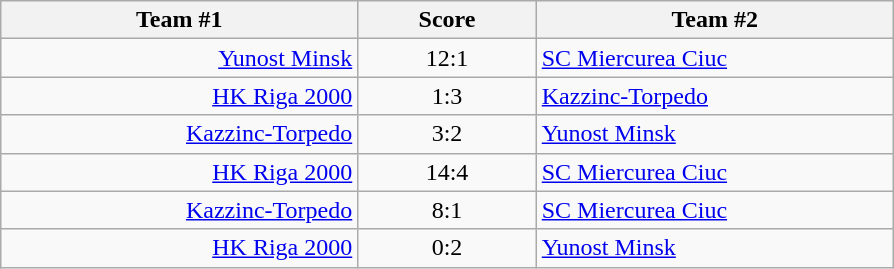<table class="wikitable" style="text-align: center;">
<tr>
<th width=22%>Team #1</th>
<th width=11%>Score</th>
<th width=22%>Team #2</th>
</tr>
<tr>
<td style="text-align: right;"><a href='#'>Yunost Minsk</a> </td>
<td>12:1</td>
<td style="text-align: left;"> <a href='#'>SC Miercurea Ciuc</a></td>
</tr>
<tr>
<td style="text-align: right;"><a href='#'>HK Riga 2000</a> </td>
<td>1:3</td>
<td style="text-align: left;"> <a href='#'>Kazzinc-Torpedo</a></td>
</tr>
<tr>
<td style="text-align: right;"><a href='#'>Kazzinc-Torpedo</a> </td>
<td>3:2</td>
<td style="text-align: left;"> <a href='#'>Yunost Minsk</a></td>
</tr>
<tr>
<td style="text-align: right;"><a href='#'>HK Riga 2000</a> </td>
<td>14:4</td>
<td style="text-align: left;"> <a href='#'>SC Miercurea Ciuc</a></td>
</tr>
<tr>
<td style="text-align: right;"><a href='#'>Kazzinc-Torpedo</a> </td>
<td>8:1</td>
<td style="text-align: left;"> <a href='#'>SC Miercurea Ciuc</a></td>
</tr>
<tr>
<td style="text-align: right;"><a href='#'>HK Riga 2000</a> </td>
<td>0:2</td>
<td style="text-align: left;"> <a href='#'>Yunost Minsk</a></td>
</tr>
</table>
